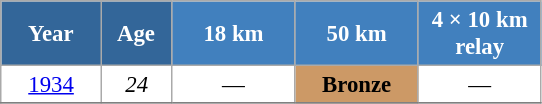<table class="wikitable" style="font-size:95%; text-align:center; border:grey solid 1px; border-collapse:collapse; background:#ffffff;">
<tr>
<th style="background-color:#369; color:white; width:60px;"> Year </th>
<th style="background-color:#369; color:white; width:40px;"> Age </th>
<th style="background-color:#4180be; color:white; width:75px;"> 18 km </th>
<th style="background-color:#4180be; color:white; width:75px;"> 50 km </th>
<th style="background-color:#4180be; color:white; width:75px;"> 4 × 10 km <br> relay </th>
</tr>
<tr>
<td><a href='#'>1934</a></td>
<td><em>24</em></td>
<td>—</td>
<td bgcolor="cc9966"><strong>Bronze</strong></td>
<td>—</td>
</tr>
<tr>
</tr>
</table>
